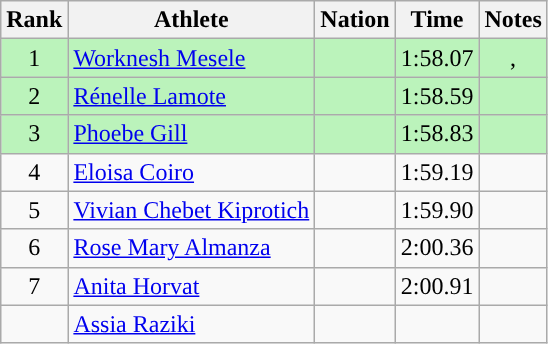<table class="wikitable sortable" style="text-align:center;">
<tr>
<th>Rank</th>
<th>Athlete</th>
<th>Nation</th>
<th>Time</th>
<th>Notes</th>
</tr>
<tr bgcolor=bbf3bb>
<td>1</td>
<td align=left><a href='#'>Worknesh Mesele</a></td>
<td align=left></td>
<td>1:58.07</td>
<td>, </td>
</tr>
<tr bgcolor=bbf3bb>
<td>2</td>
<td align=left><a href='#'>Rénelle Lamote</a></td>
<td align=left></td>
<td>1:58.59</td>
<td></td>
</tr>
<tr bgcolor=bbf3bb>
<td>3</td>
<td align=left><a href='#'>Phoebe Gill</a></td>
<td align=left></td>
<td>1:58.83</td>
<td></td>
</tr>
<tr>
<td>4</td>
<td align=left><a href='#'>Eloisa Coiro</a></td>
<td align=left></td>
<td>1:59.19</td>
<td></td>
</tr>
<tr>
<td>5</td>
<td align=left><a href='#'>Vivian Chebet Kiprotich</a></td>
<td align=left></td>
<td>1:59.90</td>
<td></td>
</tr>
<tr>
<td>6</td>
<td align=left><a href='#'>Rose Mary Almanza</a></td>
<td align=left></td>
<td>2:00.36</td>
<td></td>
</tr>
<tr>
<td>7</td>
<td align=left><a href='#'>Anita Horvat</a></td>
<td align=left></td>
<td>2:00.91</td>
<td></td>
</tr>
<tr>
<td></td>
<td align=left><a href='#'>Assia Raziki</a></td>
<td align=left></td>
<td></td>
<td></td>
</tr>
</table>
